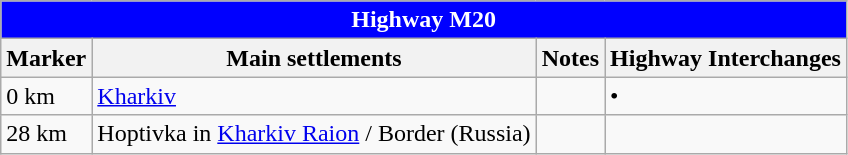<table class="wikitable" style="margin-left:0.5em;">
<tr>
<td colspan="4" style="color:#fff;background-color:#0000FF; text-align: center;"><strong>Highway M20</strong></td>
</tr>
<tr>
<th>Marker</th>
<th>Main settlements</th>
<th>Notes</th>
<th>Highway Interchanges</th>
</tr>
<tr>
<td>0 km</td>
<td><a href='#'>Kharkiv</a></td>
<td></td>
<td> • </td>
</tr>
<tr>
<td>28 km</td>
<td>Hoptivka in <a href='#'>Kharkiv Raion</a> / Border (Russia)</td>
<td></td>
<td></td>
</tr>
</table>
